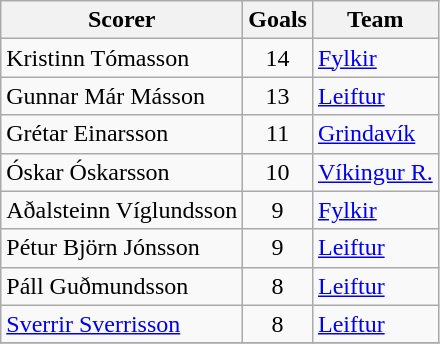<table class="wikitable">
<tr>
<th>Scorer</th>
<th>Goals</th>
<th>Team</th>
</tr>
<tr>
<td> Kristinn Tómasson</td>
<td align=center>14</td>
<td><a href='#'>Fylkir</a></td>
</tr>
<tr>
<td> Gunnar Már Másson</td>
<td align=center>13</td>
<td><a href='#'>Leiftur</a></td>
</tr>
<tr>
<td> Grétar Einarsson</td>
<td align=center>11</td>
<td><a href='#'>Grindavík</a></td>
</tr>
<tr>
<td> Óskar Óskarsson</td>
<td align=center>10</td>
<td><a href='#'>Víkingur R.</a></td>
</tr>
<tr>
<td> Aðalsteinn Víglundsson</td>
<td align=center>9</td>
<td><a href='#'>Fylkir</a></td>
</tr>
<tr>
<td> Pétur Björn Jónsson</td>
<td align=center>9</td>
<td><a href='#'>Leiftur</a></td>
</tr>
<tr>
<td> Páll Guðmundsson</td>
<td align=center>8</td>
<td><a href='#'>Leiftur</a></td>
</tr>
<tr>
<td> <a href='#'>Sverrir Sverrisson</a></td>
<td align=center>8</td>
<td><a href='#'>Leiftur</a></td>
</tr>
<tr>
</tr>
</table>
